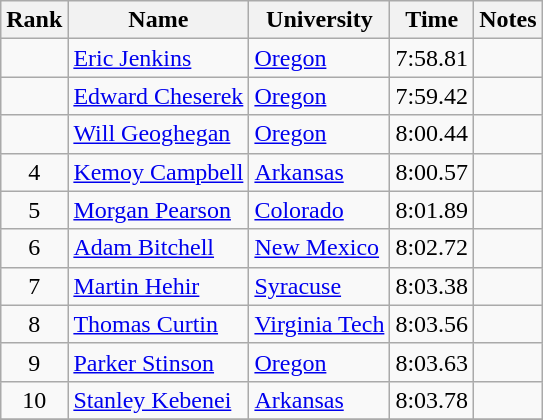<table class="wikitable sortable" style="text-align:center">
<tr>
<th>Rank</th>
<th>Name</th>
<th>University</th>
<th>Time</th>
<th>Notes</th>
</tr>
<tr>
<td></td>
<td align=left><a href='#'>Eric Jenkins</a></td>
<td align=left><a href='#'>Oregon</a></td>
<td>7:58.81</td>
<td></td>
</tr>
<tr>
<td></td>
<td align=left><a href='#'>Edward Cheserek</a></td>
<td align=left><a href='#'>Oregon</a></td>
<td>7:59.42</td>
<td></td>
</tr>
<tr>
<td></td>
<td align=left><a href='#'>Will Geoghegan</a></td>
<td align=left><a href='#'>Oregon</a></td>
<td>8:00.44</td>
<td></td>
</tr>
<tr>
<td>4</td>
<td align=left><a href='#'>Kemoy Campbell</a> </td>
<td align=left><a href='#'>Arkansas</a></td>
<td>8:00.57</td>
<td></td>
</tr>
<tr>
<td>5</td>
<td align=left><a href='#'>Morgan Pearson</a></td>
<td align=left><a href='#'>Colorado</a></td>
<td>8:01.89</td>
<td></td>
</tr>
<tr>
<td>6</td>
<td align=left><a href='#'>Adam Bitchell</a></td>
<td align=left><a href='#'>New Mexico</a></td>
<td>8:02.72</td>
<td></td>
</tr>
<tr>
<td>7</td>
<td align=left><a href='#'>Martin Hehir</a></td>
<td align=left><a href='#'>Syracuse</a></td>
<td>8:03.38</td>
<td></td>
</tr>
<tr>
<td>8</td>
<td align=left><a href='#'>Thomas Curtin</a></td>
<td align=left><a href='#'>Virginia Tech</a></td>
<td>8:03.56</td>
<td></td>
</tr>
<tr>
<td>9</td>
<td align=left><a href='#'>Parker Stinson</a></td>
<td align=left><a href='#'>Oregon</a></td>
<td>8:03.63</td>
<td></td>
</tr>
<tr>
<td>10</td>
<td align=left><a href='#'>Stanley Kebenei</a></td>
<td align=left><a href='#'>Arkansas</a></td>
<td>8:03.78</td>
<td></td>
</tr>
<tr>
</tr>
</table>
